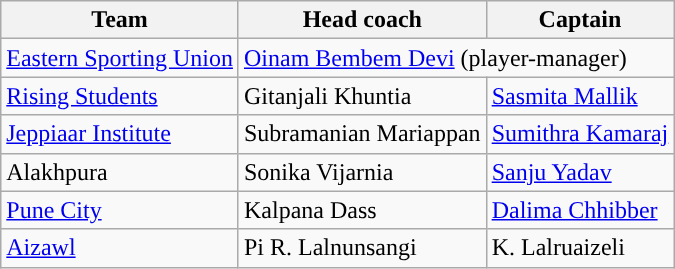<table class="wikitable sortable" style="text-align: left">
<tr>
<th>Team</th>
<th>Head coach</th>
<th>Captain</th>
</tr>
<tr>
<td><a href='#'>Eastern Sporting Union</a></td>
<td colspan="2"> <a href='#'>Oinam Bembem Devi</a> (player-manager)</td>
</tr>
<tr>
<td><a href='#'>Rising Students</a></td>
<td> Gitanjali Khuntia</td>
<td> <a href='#'>Sasmita Mallik</a></td>
</tr>
<tr>
<td><a href='#'>Jeppiaar Institute</a></td>
<td> Subramanian Mariappan</td>
<td> <a href='#'>Sumithra Kamaraj</a></td>
</tr>
<tr>
<td>Alakhpura</td>
<td> Sonika Vijarnia</td>
<td> <a href='#'>Sanju Yadav</a></td>
</tr>
<tr>
<td><a href='#'>Pune City</a></td>
<td> Kalpana Dass</td>
<td> <a href='#'>Dalima Chhibber</a></td>
</tr>
<tr>
<td><a href='#'>Aizawl</a></td>
<td> Pi R. Lalnunsangi</td>
<td> K. Lalruaizeli</td>
</tr>
</table>
